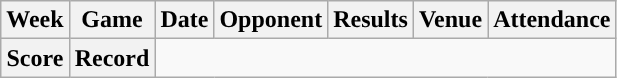<table class="wikitable" style="text-align:center">
<tr>
<th>Week</th>
<th>Game</th>
<th>Date</th>
<th>Opponent</th>
<th>Results</th>
<th>Venue</th>
<th>Attendance</th>
</tr>
<tr>
<th>Score</th>
<th>Record</th>
</tr>
</table>
